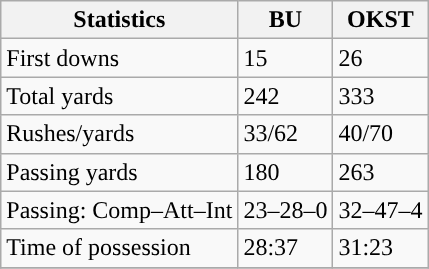<table class="wikitable" style="float: left;">
<tr>
<th>Statistics</th>
<th>BU</th>
<th>OKST</th>
</tr>
<tr>
<td>First downs</td>
<td>15</td>
<td>26</td>
</tr>
<tr>
<td>Total yards</td>
<td>242</td>
<td>333</td>
</tr>
<tr>
<td>Rushes/yards</td>
<td>33/62</td>
<td>40/70</td>
</tr>
<tr>
<td>Passing yards</td>
<td>180</td>
<td>263</td>
</tr>
<tr>
<td>Passing: Comp–Att–Int</td>
<td>23–28–0</td>
<td>32–47–4</td>
</tr>
<tr>
<td>Time of possession</td>
<td>28:37</td>
<td>31:23</td>
</tr>
<tr>
</tr>
</table>
